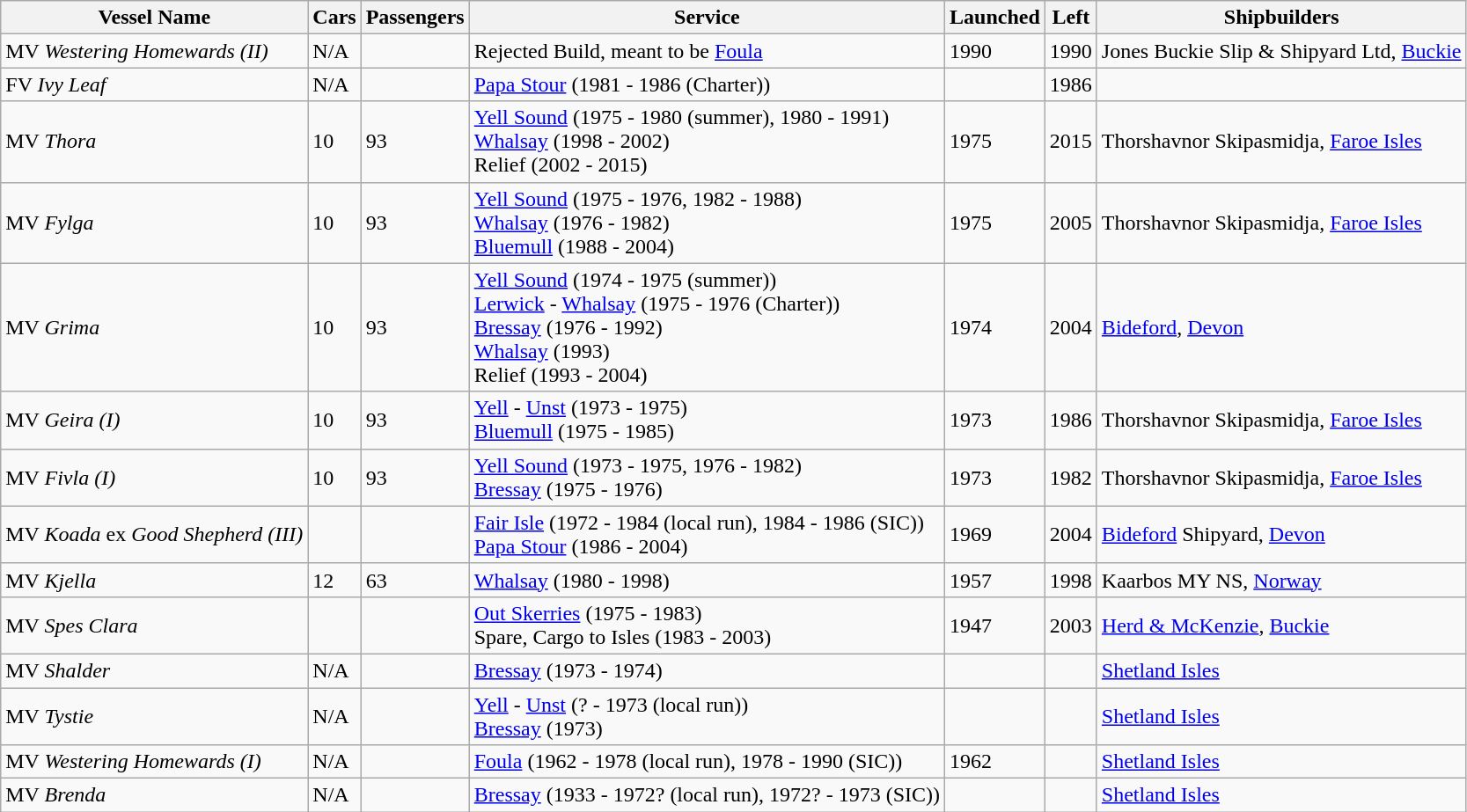<table class="wikitable">
<tr>
<th>Vessel Name</th>
<th>Cars</th>
<th>Passengers</th>
<th>Service</th>
<th>Launched</th>
<th>Left</th>
<th>Shipbuilders</th>
</tr>
<tr>
<td>MV <em>Westering Homewards (II)</em></td>
<td>N/A</td>
<td></td>
<td>Rejected Build, meant to be <a href='#'>Foula</a></td>
<td>1990</td>
<td>1990</td>
<td>Jones Buckie Slip & Shipyard Ltd, <a href='#'>Buckie</a></td>
</tr>
<tr>
<td>FV <em>Ivy Leaf</em></td>
<td>N/A</td>
<td></td>
<td><a href='#'>Papa Stour</a> (1981 - 1986 (Charter))</td>
<td></td>
<td>1986</td>
<td></td>
</tr>
<tr>
<td>MV <em>Thora</em></td>
<td>10</td>
<td>93</td>
<td><a href='#'>Yell Sound</a> (1975 - 1980 (summer), 1980 - 1991)<br><a href='#'>Whalsay</a> (1998 - 2002)<br>Relief (2002 - 2015)</td>
<td>1975</td>
<td>2015</td>
<td>Thorshavnor Skipasmidja, <a href='#'>Faroe Isles</a></td>
</tr>
<tr>
<td>MV <em>Fylga</em></td>
<td>10</td>
<td>93</td>
<td><a href='#'>Yell Sound</a> (1975 - 1976, 1982 - 1988)<br><a href='#'>Whalsay</a> (1976 - 1982)<br><a href='#'>Bluemull</a> (1988 - 2004)</td>
<td>1975</td>
<td>2005</td>
<td>Thorshavnor Skipasmidja, <a href='#'>Faroe Isles</a></td>
</tr>
<tr>
<td>MV <em>Grima</em></td>
<td>10</td>
<td>93</td>
<td><a href='#'>Yell Sound</a> (1974 - 1975 (summer))<br><a href='#'>Lerwick</a> - <a href='#'>Whalsay</a> (1975 - 1976 (Charter))<br><a href='#'>Bressay</a> (1976 - 1992)<br><a href='#'>Whalsay</a> (1993)<br>Relief (1993 - 2004)</td>
<td>1974</td>
<td>2004</td>
<td><a href='#'>Bideford</a>, <a href='#'>Devon</a></td>
</tr>
<tr>
<td>MV <em>Geira (I)</em></td>
<td>10</td>
<td>93</td>
<td><a href='#'>Yell</a> - <a href='#'>Unst</a> (1973 - 1975)<br><a href='#'>Bluemull</a> (1975 - 1985)</td>
<td>1973</td>
<td>1986</td>
<td>Thorshavnor Skipasmidja, <a href='#'>Faroe Isles</a></td>
</tr>
<tr>
<td>MV <em>Fivla (I)</em></td>
<td>10</td>
<td>93</td>
<td><a href='#'>Yell Sound</a> (1973 - 1975, 1976 - 1982)<br><a href='#'>Bressay</a> (1975 - 1976)</td>
<td>1973</td>
<td>1982</td>
<td>Thorshavnor Skipasmidja, <a href='#'>Faroe Isles</a></td>
</tr>
<tr>
<td>MV <em>Koada</em> ex <em>Good Shepherd (III)</em></td>
<td></td>
<td></td>
<td><a href='#'>Fair Isle</a> (1972 - 1984 (local run), 1984 - 1986 (SIC))<br><a href='#'>Papa Stour</a> (1986 - 2004)</td>
<td>1969</td>
<td>2004</td>
<td><a href='#'>Bideford</a> Shipyard, <a href='#'>Devon</a></td>
</tr>
<tr>
<td>MV <em>Kjella</em></td>
<td>12</td>
<td>63</td>
<td><a href='#'>Whalsay</a> (1980 - 1998)</td>
<td>1957</td>
<td>1998</td>
<td>Kaarbos MY NS, <a href='#'>Norway</a></td>
</tr>
<tr>
<td>MV <em>Spes Clara</em></td>
<td></td>
<td></td>
<td><a href='#'>Out Skerries</a> (1975 - 1983)<br>Spare, Cargo to Isles (1983 - 2003)</td>
<td>1947</td>
<td>2003</td>
<td><a href='#'>Herd & McKenzie</a>, <a href='#'>Buckie</a></td>
</tr>
<tr>
<td>MV <em>Shalder</em></td>
<td>N/A</td>
<td></td>
<td><a href='#'>Bressay</a> (1973 - 1974)</td>
<td></td>
<td></td>
<td><a href='#'>Shetland Isles</a></td>
</tr>
<tr>
<td>MV <em>Tystie</em></td>
<td>N/A</td>
<td></td>
<td><a href='#'>Yell</a> - <a href='#'>Unst</a> (? - 1973 (local run))<br><a href='#'>Bressay</a> (1973)</td>
<td></td>
<td></td>
<td><a href='#'>Shetland Isles</a></td>
</tr>
<tr>
<td>MV <em>Westering Homewards (I)</em></td>
<td>N/A</td>
<td></td>
<td><a href='#'>Foula</a> (1962 - 1978 (local run), 1978 - 1990 (SIC))</td>
<td>1962</td>
<td></td>
<td><a href='#'>Shetland Isles</a></td>
</tr>
<tr>
<td>MV <em>Brenda</em></td>
<td>N/A</td>
<td></td>
<td><a href='#'>Bressay</a> (1933 - 1972? (local run), 1972? - 1973 (SIC))</td>
<td></td>
<td></td>
<td><a href='#'>Shetland Isles</a></td>
</tr>
</table>
